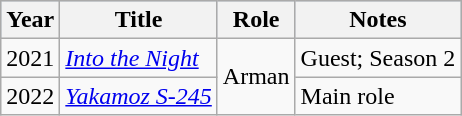<table class="wikitable sortable">
<tr style="background:#B0C4DE;">
<th>Year</th>
<th>Title</th>
<th>Role</th>
<th>Notes</th>
</tr>
<tr>
<td>2021</td>
<td><em><a href='#'>Into the Night</a></em></td>
<td rowspan="2">Arman</td>
<td>Guest; Season 2</td>
</tr>
<tr>
<td>2022</td>
<td><em><a href='#'>Yakamoz S-245</a></em></td>
<td>Main role</td>
</tr>
</table>
